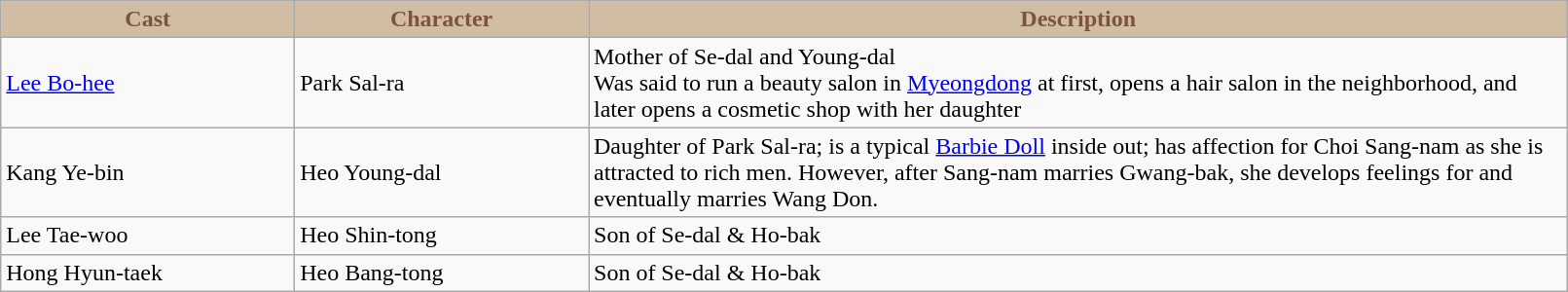<table class="wikitable" width="85%">
<tr style="background:#d1bca4; color:#7c5343" align=center>
<td style="width:12%"><strong>Cast</strong></td>
<td style="width:12%"><strong>Character</strong></td>
<td style="width:40%"><strong>Description </strong></td>
</tr>
<tr>
<td><a href='#'>Lee Bo-hee</a></td>
<td>Park Sal-ra</td>
<td>Mother of Se-dal and Young-dal <br> Was said to run a beauty salon in <a href='#'>Myeongdong</a> at first, opens a hair salon in the neighborhood, and later opens a cosmetic shop with her daughter</td>
</tr>
<tr>
<td>Kang Ye-bin</td>
<td>Heo Young-dal</td>
<td>Daughter of Park Sal-ra; is a typical <a href='#'>Barbie Doll</a> inside out; has affection for Choi Sang-nam as she is attracted to rich men. However, after Sang-nam marries Gwang-bak, she develops feelings for and eventually marries Wang Don.</td>
</tr>
<tr>
<td>Lee Tae-woo</td>
<td>Heo Shin-tong</td>
<td>Son of Se-dal & Ho-bak</td>
</tr>
<tr>
<td>Hong Hyun-taek</td>
<td>Heo Bang-tong</td>
<td>Son of Se-dal & Ho-bak</td>
</tr>
</table>
